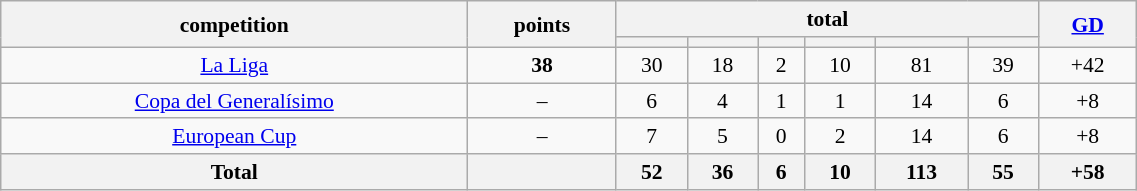<table class="wikitable" style="font-size:90%;width:60%;float:left;text-align:center;">
<tr>
<th rowspan="2">competition</th>
<th rowspan="2">points</th>
<th colspan="6">total</th>
<th rowspan="2"><a href='#'>GD</a></th>
</tr>
<tr>
<th></th>
<th></th>
<th></th>
<th></th>
<th></th>
<th></th>
</tr>
<tr>
<td><a href='#'>La Liga</a></td>
<td><strong>38</strong></td>
<td>30</td>
<td>18</td>
<td>2</td>
<td>10</td>
<td>81</td>
<td>39</td>
<td>+42</td>
</tr>
<tr>
<td><a href='#'>Copa del Generalísimo</a></td>
<td>–</td>
<td>6</td>
<td>4</td>
<td>1</td>
<td>1</td>
<td>14</td>
<td>6</td>
<td>+8</td>
</tr>
<tr>
<td><a href='#'>European Cup</a></td>
<td>–</td>
<td>7</td>
<td>5</td>
<td>0</td>
<td>2</td>
<td>14</td>
<td>6</td>
<td>+8</td>
</tr>
<tr>
<th>Total</th>
<th></th>
<th>52</th>
<th>36</th>
<th>6</th>
<th>10</th>
<th>113</th>
<th>55</th>
<th>+58</th>
</tr>
</table>
